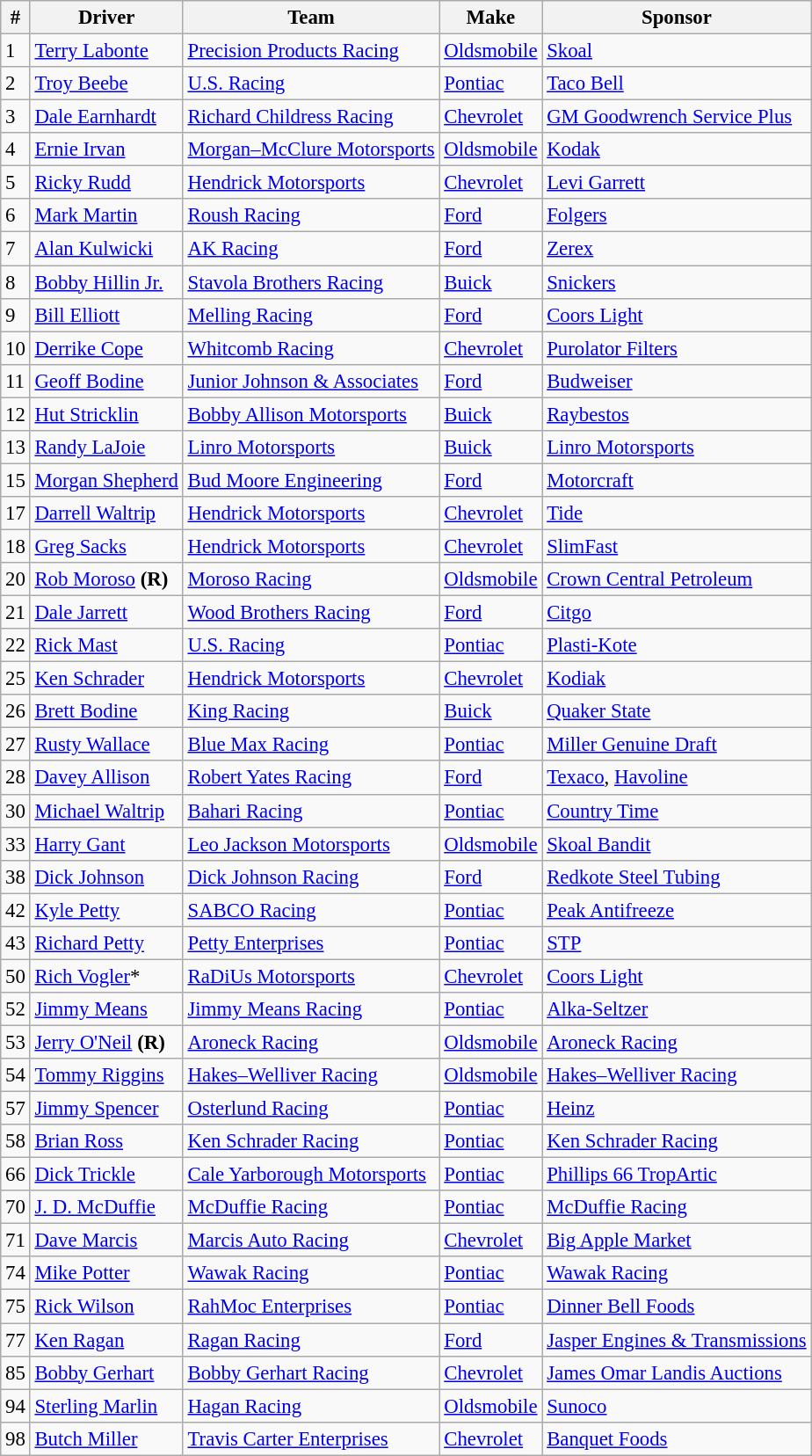<table class="wikitable" style="font-size:95%">
<tr>
<th>#</th>
<th>Driver</th>
<th>Team</th>
<th>Make</th>
<th>Sponsor</th>
</tr>
<tr>
<td>1</td>
<td><a href='#'>Terry Labonte</a></td>
<td><a href='#'>Precision Products Racing</a></td>
<td><a href='#'>Oldsmobile</a></td>
<td><a href='#'>Skoal</a></td>
</tr>
<tr>
<td>2</td>
<td><a href='#'>Troy Beebe</a></td>
<td><a href='#'>U.S. Racing</a></td>
<td><a href='#'>Pontiac</a></td>
<td><a href='#'>Taco Bell</a></td>
</tr>
<tr>
<td>3</td>
<td><a href='#'>Dale Earnhardt</a></td>
<td><a href='#'>Richard Childress Racing</a></td>
<td><a href='#'>Chevrolet</a></td>
<td><a href='#'>GM Goodwrench Service Plus</a></td>
</tr>
<tr>
<td>4</td>
<td><a href='#'>Ernie Irvan</a></td>
<td><a href='#'>Morgan–McClure Motorsports</a></td>
<td><a href='#'>Oldsmobile</a></td>
<td><a href='#'>Kodak</a></td>
</tr>
<tr>
<td>5</td>
<td><a href='#'>Ricky Rudd</a></td>
<td><a href='#'>Hendrick Motorsports</a></td>
<td><a href='#'>Chevrolet</a></td>
<td><a href='#'>Levi Garrett</a></td>
</tr>
<tr>
<td>6</td>
<td><a href='#'>Mark Martin</a></td>
<td><a href='#'>Roush Racing</a></td>
<td><a href='#'>Ford</a></td>
<td><a href='#'>Folgers</a></td>
</tr>
<tr>
<td>7</td>
<td><a href='#'>Alan Kulwicki</a></td>
<td><a href='#'>AK Racing</a></td>
<td><a href='#'>Ford</a></td>
<td><a href='#'>Zerex</a></td>
</tr>
<tr>
<td>8</td>
<td><a href='#'>Bobby Hillin Jr.</a></td>
<td><a href='#'>Stavola Brothers Racing</a></td>
<td><a href='#'>Buick</a></td>
<td><a href='#'>Snickers</a></td>
</tr>
<tr>
<td>9</td>
<td><a href='#'>Bill Elliott</a></td>
<td><a href='#'>Melling Racing</a></td>
<td><a href='#'>Ford</a></td>
<td><a href='#'>Coors Light</a></td>
</tr>
<tr>
<td>10</td>
<td><a href='#'>Derrike Cope</a></td>
<td><a href='#'>Whitcomb Racing</a></td>
<td><a href='#'>Chevrolet</a></td>
<td><a href='#'>Purolator Filters</a></td>
</tr>
<tr>
<td>11</td>
<td><a href='#'>Geoff Bodine</a></td>
<td><a href='#'>Junior Johnson & Associates</a></td>
<td><a href='#'>Ford</a></td>
<td><a href='#'>Budweiser</a></td>
</tr>
<tr>
<td>12</td>
<td><a href='#'>Hut Stricklin</a></td>
<td><a href='#'>Bobby Allison Motorsports</a></td>
<td><a href='#'>Buick</a></td>
<td><a href='#'>Raybestos</a></td>
</tr>
<tr>
<td>13</td>
<td><a href='#'>Randy LaJoie</a></td>
<td><a href='#'>Linro Motorsports</a></td>
<td><a href='#'>Buick</a></td>
<td><a href='#'>Linro Motorsports</a></td>
</tr>
<tr>
<td>15</td>
<td><a href='#'>Morgan Shepherd</a></td>
<td><a href='#'>Bud Moore Engineering</a></td>
<td><a href='#'>Ford</a></td>
<td><a href='#'>Motorcraft</a></td>
</tr>
<tr>
<td>17</td>
<td><a href='#'>Darrell Waltrip</a></td>
<td><a href='#'>Hendrick Motorsports</a></td>
<td><a href='#'>Chevrolet</a></td>
<td><a href='#'>Tide</a></td>
</tr>
<tr>
<td>18</td>
<td><a href='#'>Greg Sacks</a></td>
<td><a href='#'>Hendrick Motorsports</a></td>
<td><a href='#'>Chevrolet</a></td>
<td><a href='#'>SlimFast</a></td>
</tr>
<tr>
<td>20</td>
<td><a href='#'>Rob Moroso</a> <strong>(R)</strong></td>
<td><a href='#'>Moroso Racing</a></td>
<td><a href='#'>Oldsmobile</a></td>
<td><a href='#'>Crown Central Petroleum</a></td>
</tr>
<tr>
<td>21</td>
<td><a href='#'>Dale Jarrett</a></td>
<td><a href='#'>Wood Brothers Racing</a></td>
<td><a href='#'>Ford</a></td>
<td><a href='#'>Citgo</a></td>
</tr>
<tr>
<td>22</td>
<td><a href='#'>Rick Mast</a></td>
<td><a href='#'>U.S. Racing</a></td>
<td><a href='#'>Pontiac</a></td>
<td><a href='#'>Plasti-Kote</a></td>
</tr>
<tr>
<td>25</td>
<td><a href='#'>Ken Schrader</a></td>
<td><a href='#'>Hendrick Motorsports</a></td>
<td><a href='#'>Chevrolet</a></td>
<td><a href='#'>Kodiak</a></td>
</tr>
<tr>
<td>26</td>
<td><a href='#'>Brett Bodine</a></td>
<td><a href='#'>King Racing</a></td>
<td><a href='#'>Buick</a></td>
<td><a href='#'>Quaker State</a></td>
</tr>
<tr>
<td>27</td>
<td><a href='#'>Rusty Wallace</a></td>
<td><a href='#'>Blue Max Racing</a></td>
<td><a href='#'>Pontiac</a></td>
<td><a href='#'>Miller Genuine Draft</a></td>
</tr>
<tr>
<td>28</td>
<td><a href='#'>Davey Allison</a></td>
<td><a href='#'>Robert Yates Racing</a></td>
<td><a href='#'>Ford</a></td>
<td><a href='#'>Texaco</a>, <a href='#'>Havoline</a></td>
</tr>
<tr>
<td>30</td>
<td><a href='#'>Michael Waltrip</a></td>
<td><a href='#'>Bahari Racing</a></td>
<td><a href='#'>Pontiac</a></td>
<td><a href='#'>Country Time</a></td>
</tr>
<tr>
<td>33</td>
<td><a href='#'>Harry Gant</a></td>
<td><a href='#'>Leo Jackson Motorsports</a></td>
<td><a href='#'>Oldsmobile</a></td>
<td><a href='#'>Skoal Bandit</a></td>
</tr>
<tr>
<td>38</td>
<td><a href='#'>Dick Johnson</a></td>
<td><a href='#'>Dick Johnson Racing</a></td>
<td><a href='#'>Ford</a></td>
<td><a href='#'>Redkote Steel Tubing</a></td>
</tr>
<tr>
<td>42</td>
<td><a href='#'>Kyle Petty</a></td>
<td><a href='#'>SABCO Racing</a></td>
<td><a href='#'>Pontiac</a></td>
<td><a href='#'>Peak Antifreeze</a></td>
</tr>
<tr>
<td>43</td>
<td><a href='#'>Richard Petty</a></td>
<td><a href='#'>Petty Enterprises</a></td>
<td><a href='#'>Pontiac</a></td>
<td><a href='#'>STP</a></td>
</tr>
<tr>
<td>50</td>
<td><a href='#'>Rich Vogler</a>*</td>
<td><a href='#'>RaDiUs Motorsports</a></td>
<td><a href='#'>Chevrolet</a></td>
<td><a href='#'>Coors Light</a></td>
</tr>
<tr>
<td>52</td>
<td><a href='#'>Jimmy Means</a></td>
<td><a href='#'>Jimmy Means Racing</a></td>
<td><a href='#'>Pontiac</a></td>
<td><a href='#'>Alka-Seltzer</a></td>
</tr>
<tr>
<td>53</td>
<td><a href='#'>Jerry O'Neil</a> <strong>(R)</strong></td>
<td><a href='#'>Aroneck Racing</a></td>
<td><a href='#'>Oldsmobile</a></td>
<td><a href='#'>Aroneck Racing</a></td>
</tr>
<tr>
<td>54</td>
<td><a href='#'>Tommy Riggins</a></td>
<td><a href='#'>Hakes–Welliver Racing</a></td>
<td><a href='#'>Oldsmobile</a></td>
<td><a href='#'>Hakes–Welliver Racing</a></td>
</tr>
<tr>
<td>57</td>
<td><a href='#'>Jimmy Spencer</a></td>
<td><a href='#'>Osterlund Racing</a></td>
<td><a href='#'>Pontiac</a></td>
<td><a href='#'>Heinz</a></td>
</tr>
<tr>
<td>58</td>
<td><a href='#'>Brian Ross</a></td>
<td><a href='#'>Ken Schrader Racing</a></td>
<td><a href='#'>Pontiac</a></td>
<td><a href='#'>Ken Schrader Racing</a></td>
</tr>
<tr>
<td>66</td>
<td><a href='#'>Dick Trickle</a></td>
<td><a href='#'>Cale Yarborough Motorsports</a></td>
<td><a href='#'>Pontiac</a></td>
<td><a href='#'>Phillips 66 TropArtic</a></td>
</tr>
<tr>
<td>70</td>
<td><a href='#'>J. D. McDuffie</a></td>
<td><a href='#'>McDuffie Racing</a></td>
<td><a href='#'>Pontiac</a></td>
<td><a href='#'>McDuffie Racing</a></td>
</tr>
<tr>
<td>71</td>
<td><a href='#'>Dave Marcis</a></td>
<td><a href='#'>Marcis Auto Racing</a></td>
<td><a href='#'>Chevrolet</a></td>
<td><a href='#'>Big Apple Market</a></td>
</tr>
<tr>
<td>74</td>
<td><a href='#'>Mike Potter</a></td>
<td><a href='#'>Wawak Racing</a></td>
<td><a href='#'>Pontiac</a></td>
<td><a href='#'>Wawak Racing</a></td>
</tr>
<tr>
<td>75</td>
<td><a href='#'>Rick Wilson</a></td>
<td><a href='#'>RahMoc Enterprises</a></td>
<td><a href='#'>Pontiac</a></td>
<td><a href='#'>Dinner Bell Foods</a></td>
</tr>
<tr>
<td>77</td>
<td><a href='#'>Ken Ragan</a></td>
<td><a href='#'>Ragan Racing</a></td>
<td><a href='#'>Ford</a></td>
<td><a href='#'>Jasper Engines & Transmissions</a></td>
</tr>
<tr>
<td>85</td>
<td><a href='#'>Bobby Gerhart</a></td>
<td><a href='#'>Bobby Gerhart Racing</a></td>
<td><a href='#'>Chevrolet</a></td>
<td><a href='#'>James Omar Landis Auctions</a></td>
</tr>
<tr>
<td>94</td>
<td><a href='#'>Sterling Marlin</a></td>
<td><a href='#'>Hagan Racing</a></td>
<td><a href='#'>Oldsmobile</a></td>
<td><a href='#'>Sunoco</a></td>
</tr>
<tr>
<td>98</td>
<td><a href='#'>Butch Miller</a></td>
<td><a href='#'>Travis Carter Enterprises</a></td>
<td><a href='#'>Chevrolet</a></td>
<td><a href='#'>Banquet Foods</a></td>
</tr>
</table>
